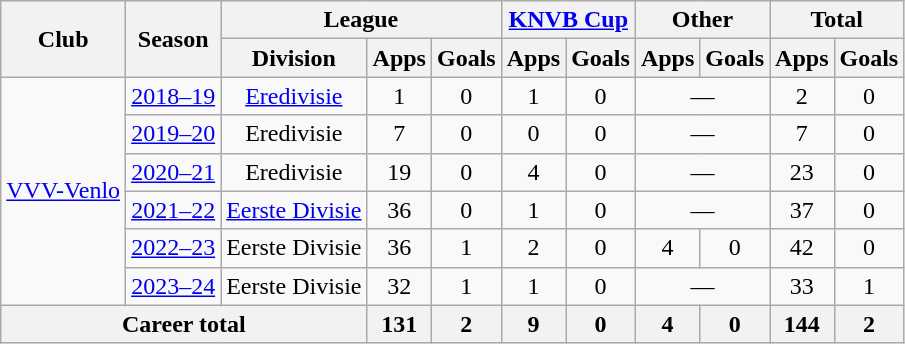<table class="wikitable" style="text-align:center">
<tr>
<th rowspan="2">Club</th>
<th rowspan="2">Season</th>
<th colspan="3">League</th>
<th colspan="2"><a href='#'>KNVB Cup</a></th>
<th colspan="2">Other</th>
<th colspan="2">Total</th>
</tr>
<tr>
<th>Division</th>
<th>Apps</th>
<th>Goals</th>
<th>Apps</th>
<th>Goals</th>
<th>Apps</th>
<th>Goals</th>
<th>Apps</th>
<th>Goals</th>
</tr>
<tr>
<td rowspan="6"><a href='#'>VVV-Venlo</a></td>
<td><a href='#'>2018–19</a></td>
<td><a href='#'>Eredivisie</a></td>
<td>1</td>
<td>0</td>
<td>1</td>
<td>0</td>
<td colspan="2">—</td>
<td>2</td>
<td>0</td>
</tr>
<tr>
<td><a href='#'>2019–20</a></td>
<td>Eredivisie</td>
<td>7</td>
<td>0</td>
<td>0</td>
<td>0</td>
<td colspan="2">—</td>
<td>7</td>
<td>0</td>
</tr>
<tr>
<td><a href='#'>2020–21</a></td>
<td>Eredivisie</td>
<td>19</td>
<td>0</td>
<td>4</td>
<td>0</td>
<td colspan="2">—</td>
<td>23</td>
<td>0</td>
</tr>
<tr>
<td><a href='#'>2021–22</a></td>
<td><a href='#'>Eerste Divisie</a></td>
<td>36</td>
<td>0</td>
<td>1</td>
<td>0</td>
<td colspan="2">—</td>
<td>37</td>
<td>0</td>
</tr>
<tr>
<td><a href='#'>2022–23</a></td>
<td>Eerste Divisie</td>
<td>36</td>
<td>1</td>
<td>2</td>
<td>0</td>
<td>4</td>
<td>0</td>
<td>42</td>
<td>0</td>
</tr>
<tr>
<td><a href='#'>2023–24</a></td>
<td>Eerste Divisie</td>
<td>32</td>
<td>1</td>
<td>1</td>
<td>0</td>
<td colspan="2">—</td>
<td>33</td>
<td>1</td>
</tr>
<tr>
<th colspan="3">Career total</th>
<th>131</th>
<th>2</th>
<th>9</th>
<th>0</th>
<th>4</th>
<th>0</th>
<th>144</th>
<th>2</th>
</tr>
</table>
